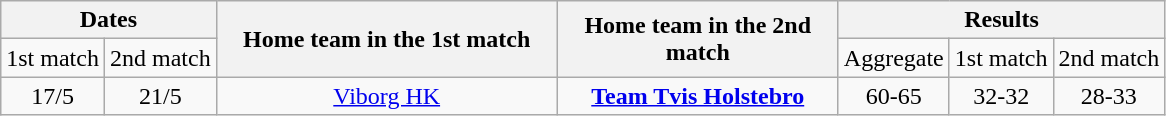<table class="wikitable" style="text-align:center; margin-left:1em;">
<tr>
<th colspan="2">Dates</th>
<th rowspan="2" style="width:220px;">Home team in the 1st match</th>
<th rowspan="2" style="width:180px;">Home team in the 2nd match</th>
<th colspan="3">Results</th>
</tr>
<tr>
<td>1st match</td>
<td>2nd match</td>
<td>Aggregate</td>
<td>1st match</td>
<td>2nd match</td>
</tr>
<tr>
<td>17/5</td>
<td>21/5</td>
<td><a href='#'>Viborg HK</a></td>
<td><strong><a href='#'>Team Tvis Holstebro</a></strong></td>
<td>60-65</td>
<td>32-32</td>
<td>28-33</td>
</tr>
</table>
